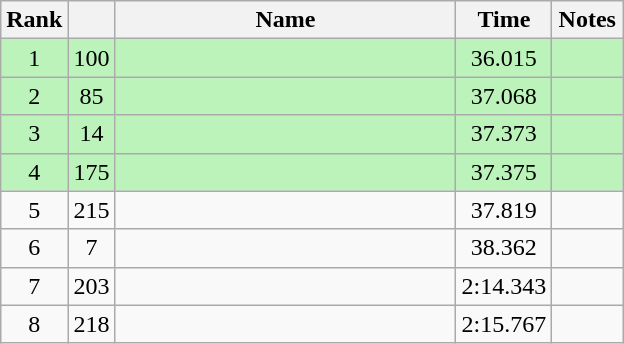<table class="sortable wikitable" style="text-align:center;">
<tr>
<th width="30">Rank</th>
<th width="20"></th>
<th width="220">Name</th>
<th width="30">Time</th>
<th width="40">Notes</th>
</tr>
<tr bgcolor=#bbf3bb>
<td>1</td>
<td>100</td>
<td align="left"></td>
<td>36.015</td>
<td></td>
</tr>
<tr bgcolor=#bbf3bb>
<td>2</td>
<td>85</td>
<td align="left"></td>
<td>37.068</td>
<td></td>
</tr>
<tr bgcolor=#bbf3bb>
<td>3</td>
<td>14</td>
<td align="left"></td>
<td>37.373</td>
<td></td>
</tr>
<tr bgcolor=#bbf3bb>
<td>4</td>
<td>175</td>
<td align="left"></td>
<td>37.375</td>
<td></td>
</tr>
<tr>
<td>5</td>
<td>215</td>
<td align="left"></td>
<td>37.819</td>
<td></td>
</tr>
<tr>
<td>6</td>
<td>7</td>
<td align="left"></td>
<td>38.362</td>
<td></td>
</tr>
<tr>
<td>7</td>
<td>203</td>
<td align="left"></td>
<td>2:14.343</td>
<td></td>
</tr>
<tr>
<td>8</td>
<td>218</td>
<td align="left"></td>
<td>2:15.767</td>
<td></td>
</tr>
</table>
